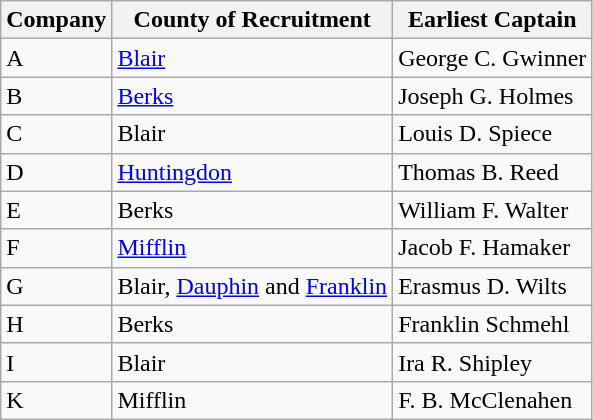<table class="wikitable">
<tr>
<th>Company</th>
<th>County of Recruitment</th>
<th>Earliest Captain</th>
</tr>
<tr>
<td>A</td>
<td><a href='#'>Blair</a></td>
<td>George C. Gwinner</td>
</tr>
<tr>
<td>B</td>
<td><a href='#'>Berks</a></td>
<td>Joseph G. Holmes</td>
</tr>
<tr>
<td>C</td>
<td>Blair</td>
<td>Louis D. Spiece</td>
</tr>
<tr>
<td>D</td>
<td><a href='#'>Huntingdon</a></td>
<td>Thomas B. Reed</td>
</tr>
<tr>
<td>E</td>
<td>Berks</td>
<td>William F. Walter</td>
</tr>
<tr>
<td>F</td>
<td><a href='#'>Mifflin</a></td>
<td>Jacob F. Hamaker</td>
</tr>
<tr>
<td>G</td>
<td>Blair, <a href='#'>Dauphin</a> and <a href='#'>Franklin</a></td>
<td>Erasmus D. Wilts</td>
</tr>
<tr>
<td>H</td>
<td>Berks</td>
<td>Franklin Schmehl</td>
</tr>
<tr>
<td>I</td>
<td>Blair</td>
<td>Ira R. Shipley</td>
</tr>
<tr>
<td>K</td>
<td>Mifflin</td>
<td>F. B. McClenahen</td>
</tr>
</table>
